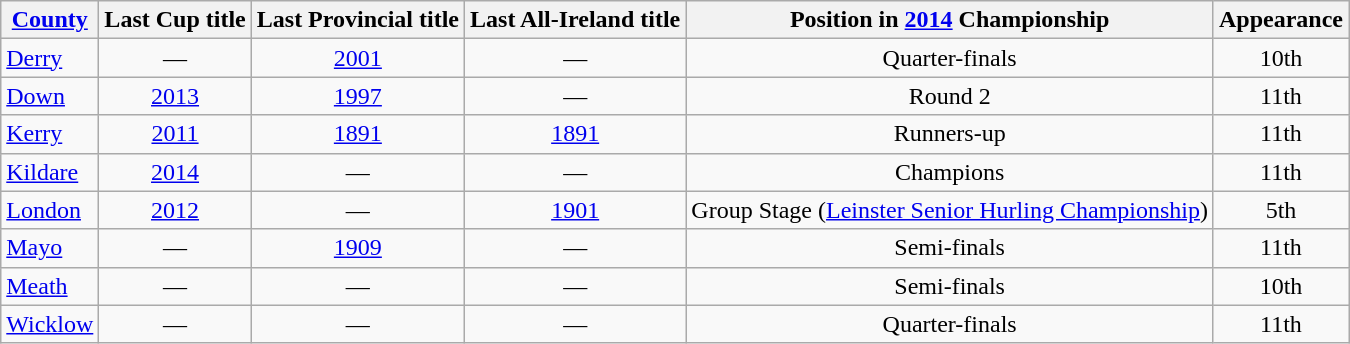<table class="wikitable sortable" style="text-align:center">
<tr>
<th><a href='#'>County</a></th>
<th>Last Cup title</th>
<th>Last Provincial title</th>
<th>Last All-Ireland title</th>
<th>Position in <a href='#'>2014</a> Championship</th>
<th>Appearance</th>
</tr>
<tr>
<td style="text-align:left"> <a href='#'>Derry</a></td>
<td>—</td>
<td><a href='#'>2001</a></td>
<td>—</td>
<td>Quarter-finals</td>
<td>10th</td>
</tr>
<tr>
<td style="text-align:left"> <a href='#'>Down</a></td>
<td><a href='#'>2013</a></td>
<td><a href='#'>1997</a></td>
<td>—</td>
<td>Round 2</td>
<td>11th</td>
</tr>
<tr>
<td style="text-align:left"> <a href='#'>Kerry</a></td>
<td><a href='#'>2011</a></td>
<td><a href='#'>1891</a></td>
<td><a href='#'>1891</a></td>
<td>Runners-up</td>
<td>11th</td>
</tr>
<tr>
<td style="text-align:left"> <a href='#'>Kildare</a></td>
<td><a href='#'>2014</a></td>
<td>—</td>
<td>—</td>
<td>Champions</td>
<td>11th</td>
</tr>
<tr>
<td style="text-align:left"><a href='#'>London</a></td>
<td><a href='#'>2012</a></td>
<td>—</td>
<td><a href='#'>1901</a></td>
<td>Group Stage (<a href='#'>Leinster Senior Hurling Championship</a>)</td>
<td>5th</td>
</tr>
<tr>
<td style="text-align:left"> <a href='#'>Mayo</a></td>
<td>—</td>
<td><a href='#'>1909</a></td>
<td>—</td>
<td>Semi-finals</td>
<td>11th</td>
</tr>
<tr>
<td style="text-align:left"><a href='#'>Meath</a></td>
<td>—</td>
<td>—</td>
<td>—</td>
<td>Semi-finals</td>
<td>10th</td>
</tr>
<tr>
<td style="text-align:left"> <a href='#'>Wicklow</a></td>
<td>—</td>
<td>—</td>
<td>—</td>
<td>Quarter-finals</td>
<td>11th</td>
</tr>
</table>
